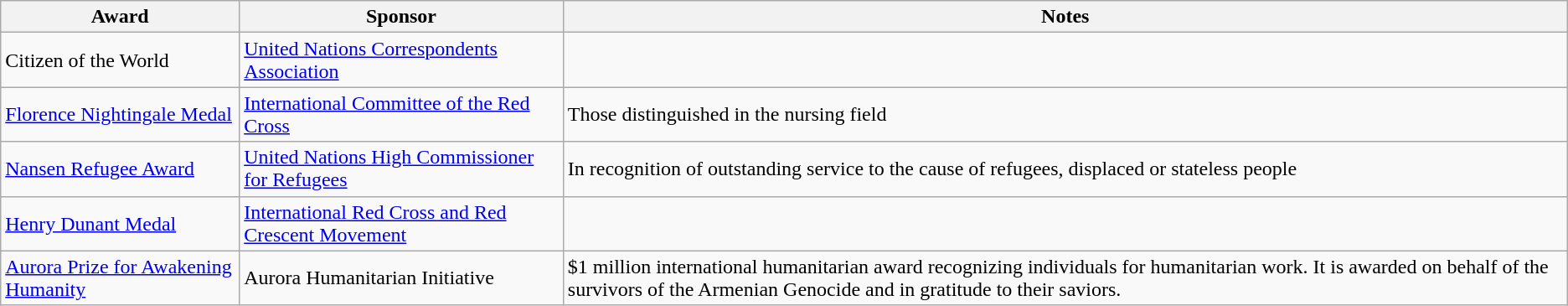<table class="wikitable sortable">
<tr>
<th>Award</th>
<th>Sponsor</th>
<th>Notes</th>
</tr>
<tr>
<td>Citizen of the World</td>
<td><a href='#'>United Nations Correspondents Association</a></td>
<td></td>
</tr>
<tr>
<td><a href='#'>Florence Nightingale Medal</a></td>
<td><a href='#'>International Committee of the Red Cross</a></td>
<td>Those distinguished in the nursing field</td>
</tr>
<tr>
<td><a href='#'>Nansen Refugee Award</a></td>
<td><a href='#'>United Nations High Commissioner for Refugees</a></td>
<td>In recognition of outstanding service to the cause of refugees, displaced or stateless people</td>
</tr>
<tr>
<td><a href='#'>Henry Dunant Medal</a></td>
<td><a href='#'>International Red Cross and Red Crescent Movement</a></td>
<td></td>
</tr>
<tr>
<td><a href='#'>Aurora Prize for Awakening Humanity</a></td>
<td>Aurora Humanitarian Initiative</td>
<td>$1 million international humanitarian award recognizing individuals for humanitarian work. It is awarded on behalf of the survivors of the Armenian Genocide and in gratitude to their saviors.</td>
</tr>
</table>
